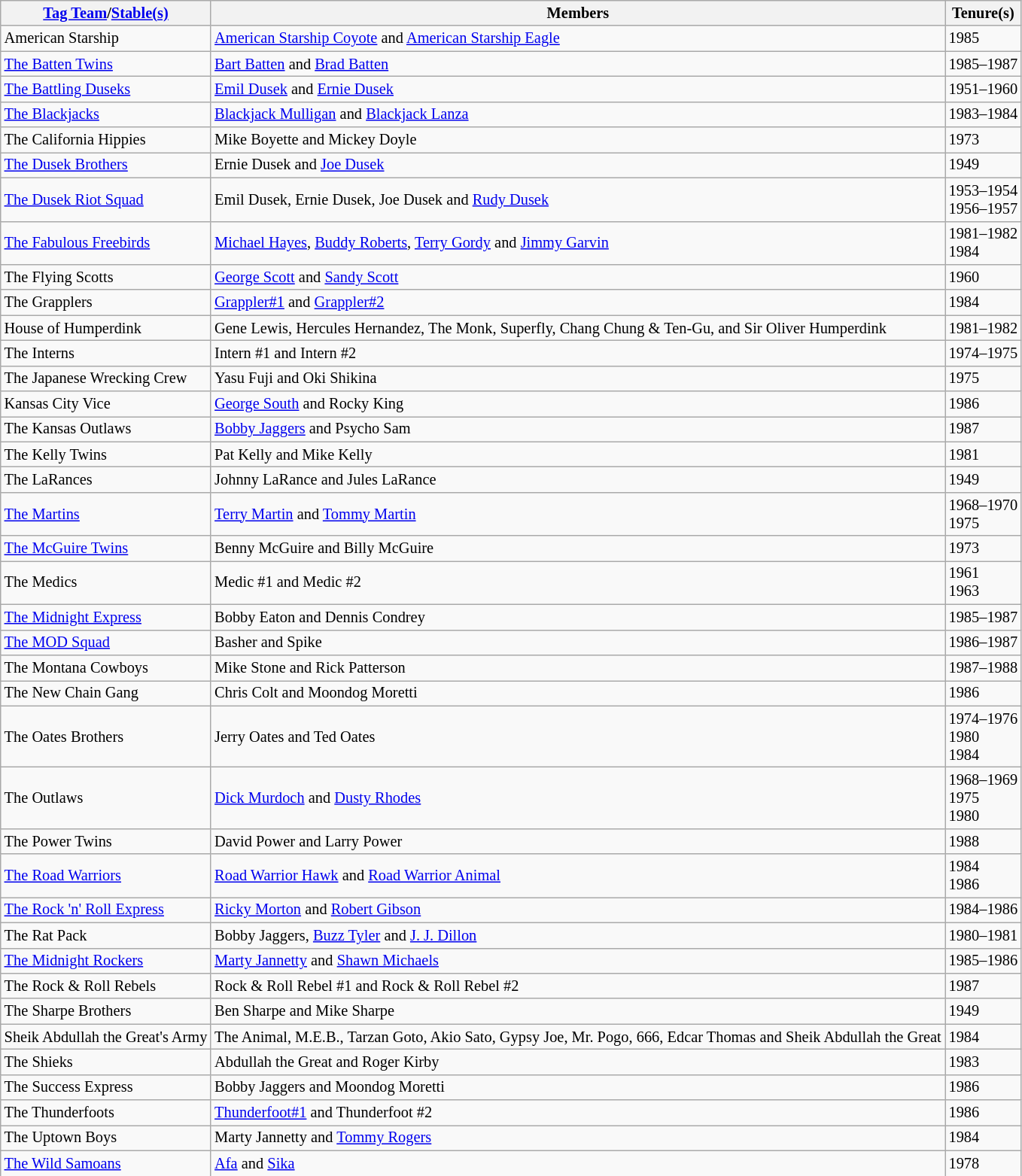<table style="font-size: 85%; text-align: left;" class="wikitable">
<tr>
<th><a href='#'>Tag Team</a>/<a href='#'>Stable(s)</a></th>
<th>Members</th>
<th>Tenure(s)</th>
</tr>
<tr>
<td>American Starship</td>
<td><a href='#'>American Starship Coyote</a> and <a href='#'>American Starship Eagle</a></td>
<td>1985</td>
</tr>
<tr>
<td><a href='#'>The Batten Twins</a></td>
<td><a href='#'>Bart Batten</a> and <a href='#'>Brad Batten</a></td>
<td>1985–1987</td>
</tr>
<tr>
<td><a href='#'>The Battling Duseks</a></td>
<td><a href='#'>Emil Dusek</a> and <a href='#'>Ernie Dusek</a></td>
<td>1951–1960</td>
</tr>
<tr>
<td><a href='#'>The Blackjacks</a></td>
<td><a href='#'>Blackjack Mulligan</a> and <a href='#'>Blackjack Lanza</a></td>
<td>1983–1984</td>
</tr>
<tr>
<td>The California Hippies</td>
<td>Mike Boyette and Mickey Doyle</td>
<td>1973</td>
</tr>
<tr>
<td><a href='#'>The Dusek Brothers</a></td>
<td>Ernie Dusek and <a href='#'>Joe Dusek</a></td>
<td>1949</td>
</tr>
<tr>
<td><a href='#'>The Dusek Riot Squad</a></td>
<td>Emil Dusek, Ernie Dusek, Joe Dusek and <a href='#'>Rudy Dusek</a></td>
<td>1953–1954<br>1956–1957</td>
</tr>
<tr>
<td><a href='#'>The Fabulous Freebirds</a></td>
<td><a href='#'>Michael Hayes</a>, <a href='#'>Buddy Roberts</a>, <a href='#'>Terry Gordy</a> and <a href='#'>Jimmy Garvin</a></td>
<td>1981–1982<br>1984</td>
</tr>
<tr>
<td>The Flying Scotts</td>
<td><a href='#'>George Scott</a> and <a href='#'>Sandy Scott</a></td>
<td>1960</td>
</tr>
<tr>
<td>The Grapplers</td>
<td><a href='#'>Grappler#1</a> and <a href='#'>Grappler#2</a></td>
<td>1984</td>
</tr>
<tr>
<td>House of Humperdink</td>
<td>Gene Lewis, Hercules Hernandez, The Monk, Superfly, Chang Chung & Ten-Gu, and Sir Oliver Humperdink</td>
<td>1981–1982</td>
</tr>
<tr>
<td>The Interns</td>
<td>Intern #1 and Intern #2</td>
<td>1974–1975</td>
</tr>
<tr>
<td>The Japanese Wrecking Crew</td>
<td>Yasu Fuji and Oki Shikina</td>
<td>1975</td>
</tr>
<tr>
<td>Kansas City Vice</td>
<td><a href='#'>George South</a> and Rocky King</td>
<td>1986</td>
</tr>
<tr>
<td>The Kansas Outlaws</td>
<td><a href='#'>Bobby Jaggers</a> and Psycho Sam</td>
<td>1987</td>
</tr>
<tr>
<td>The Kelly Twins</td>
<td>Pat Kelly and Mike Kelly</td>
<td>1981</td>
</tr>
<tr>
<td>The LaRances</td>
<td>Johnny LaRance and Jules LaRance</td>
<td>1949</td>
</tr>
<tr>
<td><a href='#'>The Martins</a></td>
<td><a href='#'>Terry Martin</a> and <a href='#'>Tommy Martin</a></td>
<td>1968–1970<br>1975</td>
</tr>
<tr>
<td><a href='#'>The McGuire Twins</a></td>
<td>Benny McGuire and Billy McGuire</td>
<td>1973</td>
</tr>
<tr>
<td>The Medics</td>
<td>Medic #1 and Medic #2</td>
<td>1961<br>1963</td>
</tr>
<tr>
<td><a href='#'>The Midnight Express</a></td>
<td>Bobby Eaton and Dennis Condrey</td>
<td>1985–1987</td>
</tr>
<tr>
<td><a href='#'>The MOD Squad</a></td>
<td>Basher and Spike</td>
<td>1986–1987</td>
</tr>
<tr>
<td>The Montana Cowboys</td>
<td>Mike Stone and Rick Patterson</td>
<td>1987–1988</td>
</tr>
<tr>
<td>The New Chain Gang</td>
<td>Chris Colt and Moondog Moretti</td>
<td>1986</td>
</tr>
<tr>
<td>The Oates Brothers</td>
<td>Jerry Oates and Ted Oates</td>
<td>1974–1976<br>1980<br>1984</td>
</tr>
<tr>
<td>The Outlaws</td>
<td><a href='#'>Dick Murdoch</a> and <a href='#'>Dusty Rhodes</a></td>
<td>1968–1969<br>1975<br>1980</td>
</tr>
<tr>
<td>The Power Twins</td>
<td>David Power and Larry Power</td>
<td>1988</td>
</tr>
<tr>
<td><a href='#'>The Road Warriors</a></td>
<td><a href='#'>Road Warrior Hawk</a> and <a href='#'>Road Warrior Animal</a></td>
<td>1984<br>1986</td>
</tr>
<tr>
<td><a href='#'>The Rock 'n' Roll Express</a></td>
<td><a href='#'>Ricky Morton</a> and <a href='#'>Robert Gibson</a></td>
<td>1984–1986</td>
</tr>
<tr>
<td>The Rat Pack</td>
<td>Bobby Jaggers, <a href='#'>Buzz Tyler</a> and <a href='#'>J. J. Dillon</a></td>
<td>1980–1981</td>
</tr>
<tr>
<td><a href='#'>The Midnight Rockers</a></td>
<td><a href='#'>Marty Jannetty</a> and <a href='#'>Shawn Michaels</a></td>
<td>1985–1986</td>
</tr>
<tr>
<td>The Rock & Roll Rebels</td>
<td>Rock & Roll Rebel #1 and Rock & Roll Rebel #2</td>
<td>1987</td>
</tr>
<tr>
<td>The Sharpe Brothers</td>
<td>Ben Sharpe and Mike Sharpe</td>
<td>1949</td>
</tr>
<tr>
<td>Sheik Abdullah the Great's Army</td>
<td>The Animal, M.E.B., Tarzan Goto, Akio Sato, Gypsy Joe, Mr. Pogo, 666, Edcar Thomas and Sheik Abdullah the Great</td>
<td>1984</td>
</tr>
<tr>
<td>The Shieks</td>
<td>Abdullah the Great and Roger Kirby</td>
<td>1983</td>
</tr>
<tr>
<td>The Success Express</td>
<td>Bobby Jaggers and Moondog Moretti</td>
<td>1986</td>
</tr>
<tr>
<td>The Thunderfoots</td>
<td><a href='#'>Thunderfoot#1</a> and Thunderfoot #2</td>
<td>1986</td>
</tr>
<tr>
<td>The Uptown Boys</td>
<td>Marty Jannetty and <a href='#'>Tommy Rogers</a></td>
<td>1984</td>
</tr>
<tr>
<td><a href='#'>The Wild Samoans</a></td>
<td><a href='#'>Afa</a> and <a href='#'>Sika</a></td>
<td>1978</td>
</tr>
</table>
